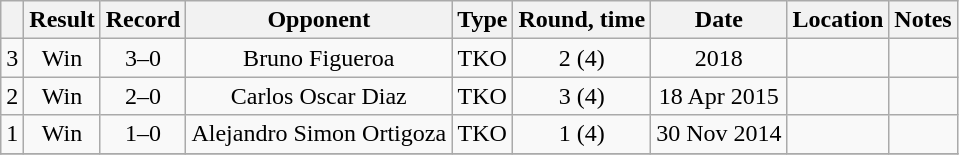<table class="wikitable" style="text-align:center">
<tr>
<th></th>
<th>Result</th>
<th>Record</th>
<th>Opponent</th>
<th>Type</th>
<th>Round, time</th>
<th>Date</th>
<th>Location</th>
<th>Notes</th>
</tr>
<tr>
<td>3</td>
<td>Win</td>
<td>3–0</td>
<td>Bruno Figueroa</td>
<td>TKO</td>
<td>2 (4)</td>
<td>2018</td>
<td align=left> </td>
<td align=left></td>
</tr>
<tr>
<td>2</td>
<td>Win</td>
<td>2–0</td>
<td>Carlos Oscar Diaz</td>
<td>TKO</td>
<td>3 (4)</td>
<td>18 Apr 2015</td>
<td align=left> </td>
<td align=left></td>
</tr>
<tr>
<td>1</td>
<td>Win</td>
<td>1–0</td>
<td>Alejandro Simon Ortigoza</td>
<td>TKO</td>
<td>1 (4)</td>
<td>30 Nov 2014</td>
<td align=left> </td>
<td align=left></td>
</tr>
<tr>
</tr>
</table>
